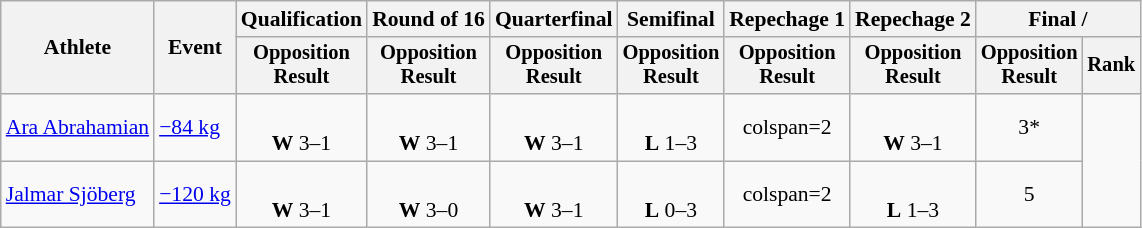<table class="wikitable" style="font-size:90%">
<tr>
<th rowspan="2">Athlete</th>
<th rowspan="2">Event</th>
<th>Qualification</th>
<th>Round of 16</th>
<th>Quarterfinal</th>
<th>Semifinal</th>
<th>Repechage 1</th>
<th>Repechage 2</th>
<th colspan=2>Final / </th>
</tr>
<tr style="font-size: 95%">
<th>Opposition<br>Result</th>
<th>Opposition<br>Result</th>
<th>Opposition<br>Result</th>
<th>Opposition<br>Result</th>
<th>Opposition<br>Result</th>
<th>Opposition<br>Result</th>
<th>Opposition<br>Result</th>
<th>Rank</th>
</tr>
<tr align=center>
<td align=left><a href='#'>Ara Abrahamian</a></td>
<td align=left><a href='#'>−84 kg</a></td>
<td><br><strong>W</strong> 3–1 <sup></sup></td>
<td><br><strong>W</strong> 3–1 <sup></sup></td>
<td><br><strong>W</strong> 3–1 <sup></sup></td>
<td><br><strong>L</strong> 1–3 <sup></sup></td>
<td>colspan=2 </td>
<td><br><strong>W</strong> 3–1 <sup></sup></td>
<td>3*</td>
</tr>
<tr align=center>
<td align=left><a href='#'>Jalmar Sjöberg</a></td>
<td align=left><a href='#'>−120 kg</a></td>
<td><br><strong>W</strong> 3–1 <sup></sup></td>
<td><br><strong>W</strong> 3–0 <sup></sup></td>
<td><br><strong>W</strong> 3–1 <sup></sup></td>
<td><br><strong>L</strong> 0–3 <sup></sup></td>
<td>colspan=2 </td>
<td><br><strong>L</strong> 1–3 <sup></sup></td>
<td>5</td>
</tr>
</table>
